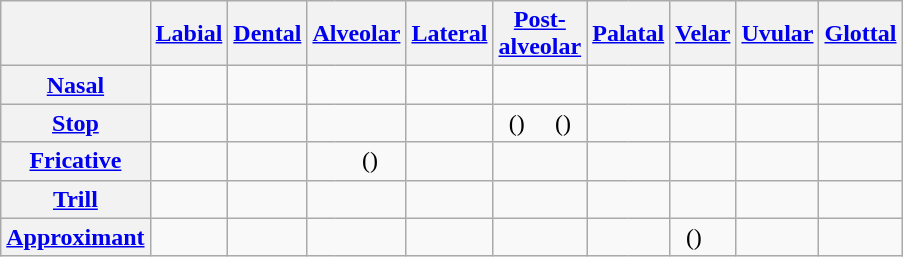<table class="wikitable" style="text-align: center">
<tr>
<th></th>
<th colspan="2"><a href='#'>Labial</a></th>
<th colspan="2"><a href='#'>Dental</a></th>
<th colspan="2"><a href='#'>Alveolar</a></th>
<th colspan="2"><a href='#'>Lateral</a></th>
<th colspan="2"><a href='#'>Post-<br>alveolar</a></th>
<th colspan="2"><a href='#'>Palatal</a></th>
<th colspan="2"><a href='#'>Velar</a></th>
<th colspan="2"><a href='#'>Uvular</a></th>
<th colspan="2"><a href='#'>Glottal</a></th>
</tr>
<tr>
<th><a href='#'>Nasal</a></th>
<td style="border-right: 0;"></td>
<td style="border-left: 0;"></td>
<td colspan="2"></td>
<td style="border-right: 0;"></td>
<td style="border-left: 0;"></td>
<td colspan="2"></td>
<td colspan="2"></td>
<td colspan="2"></td>
<td style="border-right: 0;"></td>
<td style="border-left: 0;"></td>
<td colspan="2"></td>
<td colspan="2"></td>
</tr>
<tr>
<th><a href='#'>Stop</a></th>
<td style="border-right: 0;"></td>
<td style="border-left: 0;"></td>
<td colspan="2"></td>
<td style="border-right: 0;"></td>
<td style="border-left: 0;"></td>
<td colspan="2"></td>
<td style="border-right: 0;">()</td>
<td style="border-left: 0;">()</td>
<td colspan="2"></td>
<td style="border-right: 0;"></td>
<td style="border-left: 0;"></td>
<td colspan="2"></td>
<td colspan="2"></td>
</tr>
<tr>
<th><a href='#'>Fricative</a></th>
<td style="border-right: 0;"></td>
<td style="border-left: 0;"></td>
<td style="border-right: 0;"></td>
<td style="border-left: 0;"></td>
<td style="border-right: 0;"></td>
<td style="border-left: 0;">()</td>
<td style="border-right: 0;"></td>
<td style="border-left: 0;"></td>
<td style="border-right: 0;"></td>
<td style="border-left: 0;"></td>
<td colspan="2"></td>
<td colspan="2"></td>
<td style="border-right: 0;"></td>
<td style="border-left: 0;"></td>
<td style="border-right: 0;"></td>
<td style="border-left: 0;"></td>
</tr>
<tr>
<th><a href='#'>Trill</a></th>
<td colspan="2"></td>
<td colspan="2"></td>
<td style="border-right: 0;"></td>
<td style="border-left: 0;"></td>
<td colspan="2"></td>
<td colspan="2"></td>
<td colspan="2"></td>
<td colspan="2"></td>
<td colspan="2"></td>
<td colspan="2"></td>
</tr>
<tr>
<th><a href='#'>Approximant</a></th>
<td colspan="2"></td>
<td colspan="2"></td>
<td colspan="2"></td>
<td style="border-right: 0;"></td>
<td style="border-left: 0;"></td>
<td style="border-right: 0;"></td>
<td style="border-left: 0;"></td>
<td style="border-right: 0;"></td>
<td style="border-left: 0;"></td>
<td style="border-right: 0;">()</td>
<td style="border-left: 0;"></td>
<td colspan="2"></td>
<td colspan="2"></td>
</tr>
</table>
